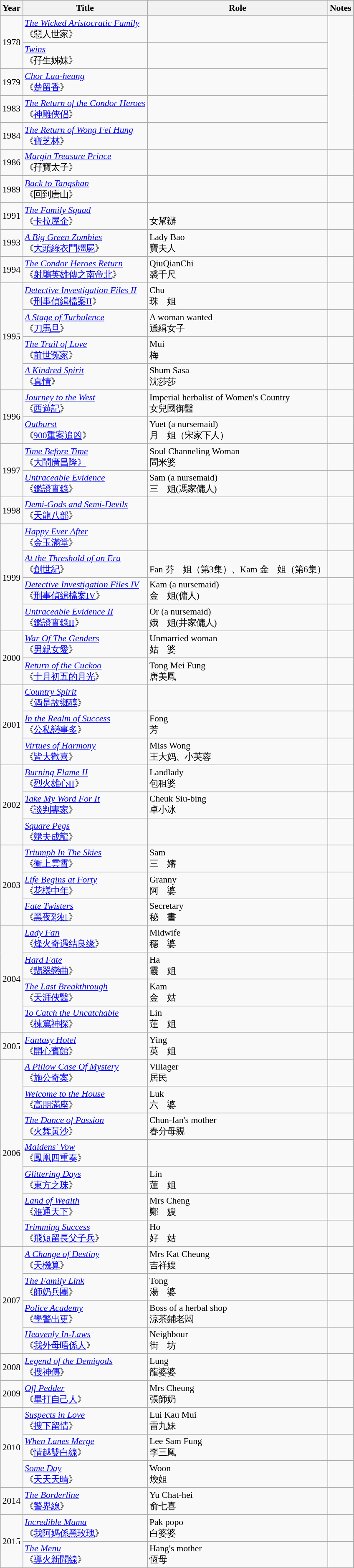<table class="wikitable" style="font-size: 90%;">
<tr>
<th>Year</th>
<th>Title</th>
<th>Role</th>
<th>Notes</th>
</tr>
<tr>
<td rowspan=2>1978</td>
<td><em><a href='#'>The Wicked Aristocratic Family</a></em> <br> 《惡人世家》 <br></td>
<td></td>
</tr>
<tr>
<td><em><a href='#'>Twins</a></em> <br> 《孖生姊妺》 <br></td>
<td></td>
</tr>
<tr>
<td>1979</td>
<td><em><a href='#'>Chor Lau-heung</a></em> <br> 《<a href='#'>楚留香</a>》 <br></td>
<td></td>
</tr>
<tr>
<td>1983</td>
<td><em><a href='#'>The Return of the Condor Heroes</a></em> <br> 《<a href='#'>神雕俠侣</a>》<br></td>
<td></td>
</tr>
<tr>
<td>1984</td>
<td><em><a href='#'>The Return of Wong Fei Hung</a></em><br>《<a href='#'>寶芝林</a>》</td>
<td></td>
</tr>
<tr>
<td>1986</td>
<td><em><a href='#'>Margin Treasure Prince</a></em> <br> 《孖寶太子》</td>
<td><br></td>
<td></td>
</tr>
<tr>
<td>1989</td>
<td><em><a href='#'>Back to Tangshan</a></em> <br> 《回到唐山》</td>
<td><br></td>
<td></td>
</tr>
<tr>
<td>1991</td>
<td><em><a href='#'>The Family Squad</a></em> <br> 《<a href='#'>卡拉屋企</a>》</td>
<td><br> 女幫辦</td>
<td></td>
</tr>
<tr>
<td>1993</td>
<td><em><a href='#'>A Big Green Zombies</a></em> <br> 《<a href='#'>大頭綠衣鬥殭屍</a>》</td>
<td>Lady Bao <br> 寶夫人</td>
<td></td>
</tr>
<tr>
<td>1994</td>
<td><em><a href='#'>The Condor Heroes Return</a></em> <br> 《<a href='#'>射鵰英雄傳之南帝北</a>》</td>
<td>QiuQianChi <br>裘千尺</td>
<td></td>
</tr>
<tr>
<td rowspan=4>1995</td>
<td><em><a href='#'>Detective Investigation Files II</a></em> <br> 《<a href='#'>刑事偵緝檔案II</a>》</td>
<td>Chu<br> 珠　姐</td>
<td></td>
</tr>
<tr>
<td><em><a href='#'>A Stage of Turbulence</a></em> <br> 《<a href='#'>刀馬旦</a>》</td>
<td>A woman wanted <br>通緝女子</td>
<td></td>
</tr>
<tr>
<td><em><a href='#'>The Trail of Love</a></em> <br> 《<a href='#'>前世冤家</a>》</td>
<td>Mui <br> 梅</td>
<td></td>
</tr>
<tr>
<td><em><a href='#'>A Kindred Spirit</a></em> <br> 《<a href='#'>真情</a>》</td>
<td>Shum Sasa <br> 沈莎莎</td>
<td></td>
</tr>
<tr>
<td rowspan=2>1996</td>
<td><em><a href='#'>Journey to the West</a></em> <br> 《<a href='#'>西遊記</a>》</td>
<td>Imperial herbalist of Women's Country <br> 女兒國御醫</td>
<td></td>
</tr>
<tr>
<td><em><a href='#'>Outburst</a></em> <br> 《<a href='#'>900重案追凶</a>》</td>
<td>Yuet (a nursemaid) <br> 月　姐（宋家下人）</td>
<td></td>
</tr>
<tr>
<td rowspan=2>1997</td>
<td><em><a href='#'>Time Before Time</a></em> <br> 《<a href='#'>大鬧廣昌隆》</a></td>
<td>Soul Channeling Woman<br> 問米婆</td>
<td></td>
</tr>
<tr>
<td><em><a href='#'>Untraceable Evidence</a></em> <br> 《<a href='#'>鑑證實錄</a>》</td>
<td>Sam (a nursemaid) <br> 三　姐(馮家傭人)</td>
<td></td>
</tr>
<tr>
<td>1998</td>
<td><em><a href='#'>Demi-Gods and Semi-Devils</a></em> <br> 《<a href='#'>天龍八部</a>》</td>
<td><br></td>
<td></td>
</tr>
<tr>
<td rowspan=4>1999</td>
<td><em><a href='#'>Happy Ever After</a></em> <br> 《<a href='#'>金玉滿堂</a>》</td>
<td><br></td>
<td></td>
</tr>
<tr>
<td><em><a href='#'>At the Threshold of an Era</a></em> <br> 《<a href='#'>創世紀</a>》</td>
<td><br>Fan 芬　姐（第3集）、Kam 金　姐（第6集）</td>
<td></td>
</tr>
<tr>
<td><em><a href='#'>Detective Investigation Files IV</a></em> <br> 《<a href='#'>刑事偵緝檔案IV</a>》</td>
<td>Kam  (a nursemaid)<br> 金　姐(傭人)</td>
<td></td>
</tr>
<tr>
<td><em><a href='#'>Untraceable Evidence II</a></em> <br> 《<a href='#'>鑑證實錄II</a>》</td>
<td>Or (a nursemaid)<br>娥　姐(井家傭人)</td>
<td></td>
</tr>
<tr>
<td rowspan=2>2000</td>
<td><em><a href='#'>War Of The Genders</a></em> <br> 《<a href='#'>男親女愛</a>》</td>
<td>Unmarried woman  <br> 姑　婆</td>
<td></td>
</tr>
<tr>
<td><em><a href='#'>Return of the Cuckoo</a></em> <br> 《<a href='#'>十月初五的月光</a>》</td>
<td>Tong Mei Fung  <br> 唐美鳳</td>
<td></td>
</tr>
<tr>
<td rowspan=3>2001</td>
<td><em><a href='#'>Country Spirit</a></em> <br> 《<a href='#'>酒是故鄉醇</a>》</td>
<td></td>
</tr>
<tr>
<td><em><a href='#'>In the Realm of Success</a></em> <br> 《<a href='#'>公私戀事多</a>》</td>
<td>Fong <br> 芳</td>
<td></td>
</tr>
<tr>
<td><em><a href='#'>Virtues of Harmony</a></em> <br> 《<a href='#'>皆大歡喜</a>》</td>
<td>Miss Wong <br>王大妈、小芙蓉</td>
<td></td>
</tr>
<tr>
<td rowspan=3>2002</td>
<td><em><a href='#'>Burning Flame II</a></em> <br> 《<a href='#'>烈火雄心II</a>》</td>
<td>Landlady<br> 包租婆</td>
<td></td>
</tr>
<tr>
<td><em><a href='#'>Take My Word For It</a></em> <br> 《<a href='#'>談判專家</a>》</td>
<td>Cheuk Siu-bing <br>卓小冰</td>
<td></td>
</tr>
<tr>
<td><em><a href='#'>Square Pegs</a></em> <br> 《<a href='#'>戇夫成龍</a>》</td>
<td><br></td>
<td></td>
</tr>
<tr>
<td rowspan=3>2003</td>
<td><em><a href='#'>Triumph In The Skies</a></em> <br> 《<a href='#'>衝上雲霄</a>》</td>
<td>Sam<br> 三　嬸</td>
<td></td>
</tr>
<tr>
<td><em><a href='#'>Life Begins at Forty</a></em> <br> 《<a href='#'>花樣中年</a>》</td>
<td>Granny<br> 阿　婆</td>
<td></td>
</tr>
<tr>
<td><em><a href='#'>Fate Twisters</a></em> <br> 《<a href='#'>黑夜彩虹</a>》</td>
<td>Secretary <br>秘　書</td>
<td></td>
</tr>
<tr>
<td rowspan=4>2004</td>
<td><em><a href='#'>Lady Fan</a></em> <br> 《<a href='#'>烽火奇遇结良缘</a>》</td>
<td>Midwife<br>穩　婆</td>
<td></td>
</tr>
<tr>
<td><em><a href='#'>Hard Fate</a></em> <br> 《<a href='#'>翡翠戀曲</a>》</td>
<td>Ha <br>霞　姐</td>
<td></td>
</tr>
<tr>
<td><em><a href='#'>The Last Breakthrough</a></em> <br> 《<a href='#'>天涯俠醫</a>》</td>
<td>Kam<br>金　姑</td>
<td></td>
</tr>
<tr>
<td><em><a href='#'>To Catch the Uncatchable</a></em> <br> 《<a href='#'>棟篤神探</a>》</td>
<td>Lin<br>蓮　姐</td>
<td></td>
</tr>
<tr>
<td>2005</td>
<td><em><a href='#'>Fantasy Hotel</a></em> <br> 《<a href='#'>開心賓館</a>》</td>
<td>Ying  <br> 英　姐</td>
<td></td>
</tr>
<tr>
<td rowspan=7>2006</td>
<td><em><a href='#'>A Pillow Case Of Mystery</a></em> <br> 《<a href='#'>施公奇案</a>》</td>
<td>Villager <br>居民</td>
<td></td>
</tr>
<tr>
<td><em><a href='#'>Welcome to the House</a></em> <br> 《<a href='#'>高朋滿座</a>》</td>
<td>Luk <br>六　婆</td>
<td></td>
</tr>
<tr>
<td><em><a href='#'>The Dance of Passion</a></em> <br> 《<a href='#'>火舞黃沙</a>》</td>
<td>Chun-fan's mother <br>春分母親</td>
<td></td>
</tr>
<tr>
<td><em><a href='#'>Maidens' Vow</a></em> <br> 《<a href='#'>鳳凰四重奏</a>》</td>
<td></td>
<td></td>
</tr>
<tr>
<td><em><a href='#'>Glittering Days</a></em> <br> 《<a href='#'>東方之珠</a>》</td>
<td>Lin  <br> 蓮　姐</td>
<td></td>
</tr>
<tr>
<td><em><a href='#'>Land of Wealth</a></em> <br> 《<a href='#'>滙通天下</a>》</td>
<td>Mrs Cheng <br>鄭　嫂</td>
<td></td>
</tr>
<tr>
<td><em><a href='#'>Trimming Success</a></em> <br> 《<a href='#'>飛短留長父子兵</a>》</td>
<td>Ho <br>好　姑</td>
<td></td>
</tr>
<tr>
<td rowspan=4>2007</td>
<td><em><a href='#'>A Change of Destiny</a></em> <br> 《<a href='#'>天機算</a>》</td>
<td>Mrs Kat Cheung  <br>吉祥嫂</td>
<td></td>
</tr>
<tr>
<td><em><a href='#'>The Family Link</a></em> <br> 《<a href='#'>師奶兵團</a>》</td>
<td>Tong<br>湯　婆</td>
<td></td>
</tr>
<tr>
<td><em><a href='#'>Police Academy</a></em> <br> 《<a href='#'>學警出更</a>》</td>
<td>Boss of a herbal shop <br>涼茶鋪老闆</td>
<td></td>
</tr>
<tr>
<td><em><a href='#'>Heavenly In-Laws</a></em> <br> 《<a href='#'>我外母唔係人</a>》</td>
<td>Neighbour<br>街　坊</td>
<td></td>
</tr>
<tr>
<td>2008</td>
<td><em><a href='#'>Legend of the Demigods</a></em> <br> 《<a href='#'>搜神傳</a>》</td>
<td>Lung <br>龍婆婆</td>
<td></td>
</tr>
<tr>
<td>2009</td>
<td><em><a href='#'>Off Pedder</a></em> <br> 《<a href='#'>畢打自己人</a>》</td>
<td>Mrs Cheung <br>張師奶</td>
<td></td>
</tr>
<tr>
<td rowspan=3>2010</td>
<td><em><a href='#'>Suspects in Love</a></em><br> 《<a href='#'>搜下留情</a>》</td>
<td>Lui Kau Mui<br>雷九妹</td>
<td></td>
</tr>
<tr>
<td><em><a href='#'>When Lanes Merge</a></em> <br> 《<a href='#'>情越雙白線</a>》</td>
<td>Lee Sam Fung <br>李三鳳</td>
<td></td>
</tr>
<tr>
<td><a href='#'><em>Some Day</em></a> <br> 《<a href='#'>天天天晴</a>》</td>
<td>Woon <br>煥姐</td>
<td></td>
</tr>
<tr>
<td>2014</td>
<td><em><a href='#'>The Borderline</a></em> <br> 《<a href='#'>警界線</a>》</td>
<td>Yu Chat-hei<br>俞七喜</td>
<td></td>
</tr>
<tr>
<td rowspan=2>2015</td>
<td><em><a href='#'>Incredible Mama</a></em> <br> 《<a href='#'>我阿媽係黑玫瑰</a>》</td>
<td>Pak popo<br>白婆婆</td>
<td></td>
</tr>
<tr>
<td><em><a href='#'>The Menu</a></em> <br> 《<a href='#'>導火新聞線</a>》</td>
<td>Hang's mother<br>恆母</td>
<td></td>
</tr>
</table>
